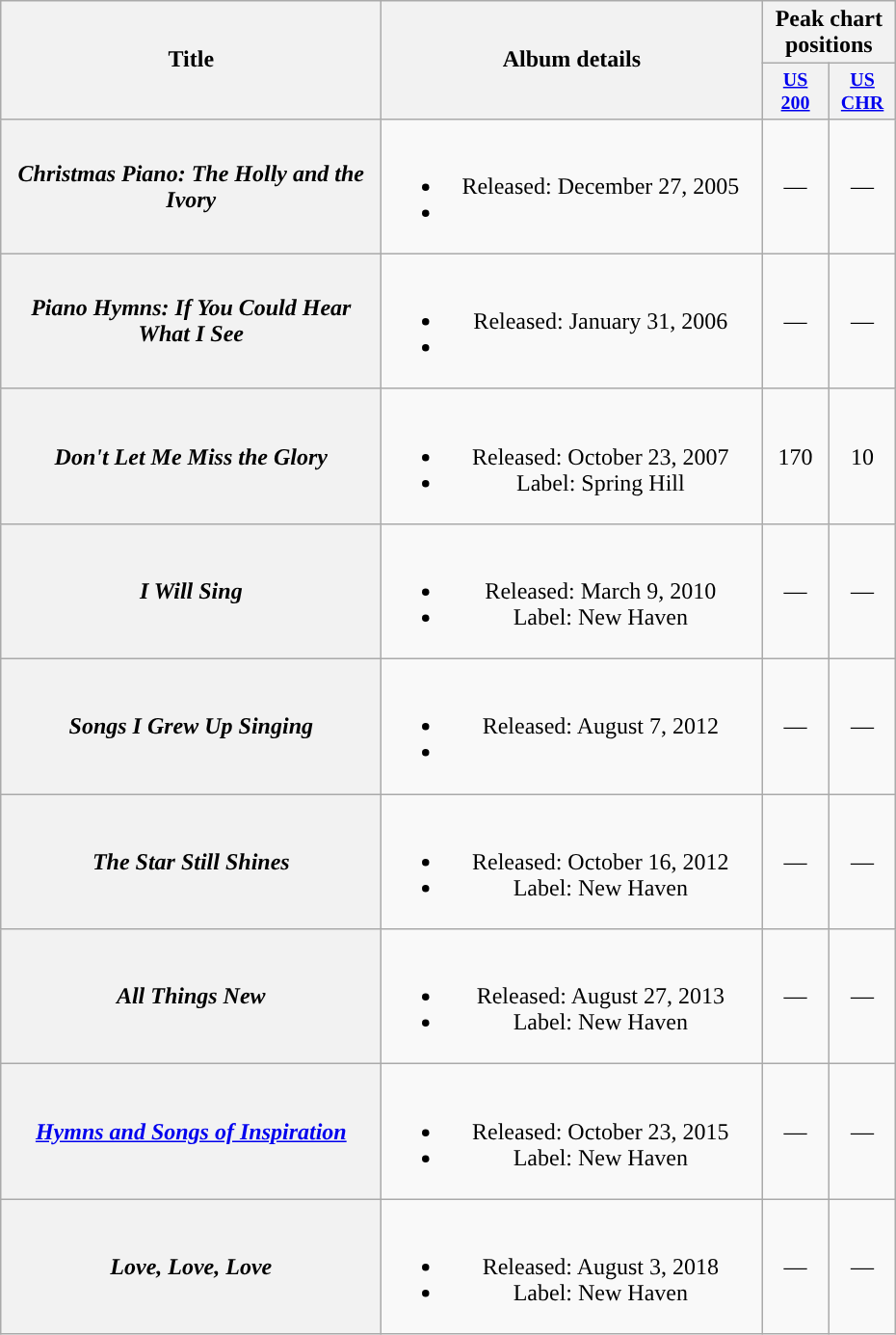<table class="wikitable plainrowheaders" style="text-align:center;">
<tr>
<th scope="col" rowspan="2" style="width:16em;">Title</th>
<th scope="col" rowspan="2" style="width:16em;">Album details</th>
<th scope="col" colspan="2">Peak chart positions</th>
</tr>
<tr style="font-size:smaller;">
<th style="width:3em;"><a href='#'>US<br>200</a></th>
<th style="width:3em;"><a href='#'>US<br>CHR</a></th>
</tr>
<tr>
<th scope="row"><em>Christmas Piano: The Holly and the Ivory</em></th>
<td><br><ul><li>Released: December 27, 2005</li><li></li></ul></td>
<td>—</td>
<td>—</td>
</tr>
<tr>
<th scope="row"><em>Piano Hymns: If You Could Hear What I See</em></th>
<td><br><ul><li>Released: January 31, 2006</li><li></li></ul></td>
<td>—</td>
<td>—</td>
</tr>
<tr>
<th scope="row"><em>Don't Let Me Miss the Glory</em></th>
<td><br><ul><li>Released: October 23, 2007</li><li>Label: Spring Hill</li></ul></td>
<td>170</td>
<td>10</td>
</tr>
<tr>
<th scope="row"><em>I Will Sing</em></th>
<td><br><ul><li>Released: March 9, 2010</li><li>Label: New Haven</li></ul></td>
<td>—</td>
<td>—</td>
</tr>
<tr>
<th scope="row"><em>Songs I Grew Up Singing</em></th>
<td><br><ul><li>Released: August 7, 2012</li><li></li></ul></td>
<td>—</td>
<td>—</td>
</tr>
<tr>
<th scope="row"><em>The Star Still Shines</em></th>
<td><br><ul><li>Released: October 16, 2012</li><li>Label: New Haven</li></ul></td>
<td>—</td>
<td>—</td>
</tr>
<tr>
<th scope="row"><em>All Things New</em></th>
<td><br><ul><li>Released: August 27, 2013</li><li>Label: New Haven</li></ul></td>
<td>—</td>
<td>—</td>
</tr>
<tr>
<th scope="row"><em><a href='#'>Hymns and Songs of Inspiration</a></em></th>
<td><br><ul><li>Released: October 23, 2015</li><li>Label: New Haven</li></ul></td>
<td>—</td>
<td>—</td>
</tr>
<tr>
<th scope="row"><em>Love, Love, Love</em></th>
<td><br><ul><li>Released: August 3, 2018</li><li>Label: New Haven</li></ul></td>
<td>—</td>
<td>—</td>
</tr>
</table>
